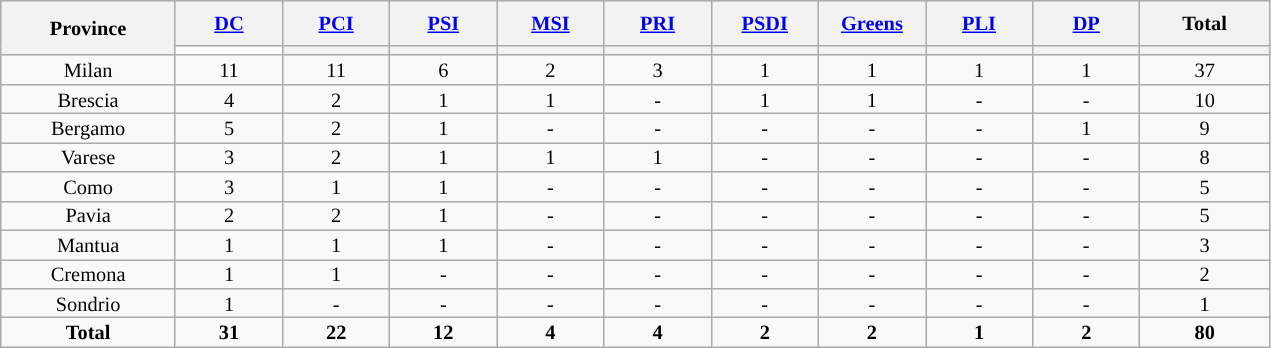<table class="wikitable" style="text-align:center;font-size:85%;line-height:13px">
<tr style="height:30px; background-color:#E9E9E9">
<th style="width:110px;" rowspan="2">Province</th>
<th style="width:65px;"><a href='#'>DC</a></th>
<th style="width:65px;"><a href='#'>PCI</a></th>
<th style="width:65px;"><a href='#'>PSI</a></th>
<th style="width:65px;"><a href='#'>MSI</a></th>
<th style="width:65px;"><a href='#'>PRI</a></th>
<th style="width:65px;"><a href='#'>PSDI</a></th>
<th style="width:65px;"><a href='#'>Greens</a></th>
<th style="width:65px;"><a href='#'>PLI</a></th>
<th style="width:65px;"><a href='#'>DP</a></th>
<th style="width:80px;">Total</th>
</tr>
<tr>
<th style="background:white;"></th>
<th style="background:"></th>
<th style="background:"></th>
<th style="background:"></th>
<th style="background:"></th>
<th style="background:"></th>
<th style="background:"></th>
<th style="background:"></th>
<th style="background:"></th>
<th style="background:"></th>
</tr>
<tr>
<td>Milan</td>
<td>11</td>
<td>11</td>
<td>6</td>
<td>2</td>
<td>3</td>
<td>1</td>
<td>1</td>
<td>1</td>
<td>1</td>
<td>37</td>
</tr>
<tr>
<td>Brescia</td>
<td>4</td>
<td>2</td>
<td>1</td>
<td>1</td>
<td>-</td>
<td>1</td>
<td>1</td>
<td>-</td>
<td>-</td>
<td>10</td>
</tr>
<tr>
<td>Bergamo</td>
<td>5</td>
<td>2</td>
<td>1</td>
<td>-</td>
<td>-</td>
<td>-</td>
<td>-</td>
<td>-</td>
<td>1</td>
<td>9</td>
</tr>
<tr>
<td>Varese</td>
<td>3</td>
<td>2</td>
<td>1</td>
<td>1</td>
<td>1</td>
<td>-</td>
<td>-</td>
<td>-</td>
<td>-</td>
<td>8</td>
</tr>
<tr>
<td>Como</td>
<td>3</td>
<td>1</td>
<td>1</td>
<td>-</td>
<td>-</td>
<td>-</td>
<td>-</td>
<td>-</td>
<td>-</td>
<td>5</td>
</tr>
<tr>
<td>Pavia</td>
<td>2</td>
<td>2</td>
<td>1</td>
<td>-</td>
<td>-</td>
<td>-</td>
<td>-</td>
<td>-</td>
<td>-</td>
<td>5</td>
</tr>
<tr>
<td>Mantua</td>
<td>1</td>
<td>1</td>
<td>1</td>
<td>-</td>
<td>-</td>
<td>-</td>
<td>-</td>
<td>-</td>
<td>-</td>
<td>3</td>
</tr>
<tr>
<td>Cremona</td>
<td>1</td>
<td>1</td>
<td>-</td>
<td>-</td>
<td>-</td>
<td>-</td>
<td>-</td>
<td>-</td>
<td>-</td>
<td>2</td>
</tr>
<tr>
<td>Sondrio</td>
<td>1</td>
<td>-</td>
<td>-</td>
<td>-</td>
<td>-</td>
<td>-</td>
<td>-</td>
<td>-</td>
<td>-</td>
<td>1</td>
</tr>
<tr>
<td><strong>Total</strong></td>
<td><strong>31</strong></td>
<td><strong>22</strong></td>
<td><strong>12</strong></td>
<td><strong>4</strong></td>
<td><strong>4</strong></td>
<td><strong>2</strong></td>
<td><strong>2</strong></td>
<td><strong>1</strong></td>
<td><strong>2</strong></td>
<td><strong>80</strong></td>
</tr>
</table>
